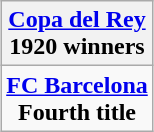<table class="wikitable" style="text-align: center; margin: 0 auto;">
<tr>
<th><a href='#'>Copa del Rey</a><br>1920 winners</th>
</tr>
<tr>
<td><strong><a href='#'>FC Barcelona</a></strong><br><strong>Fourth title</strong></td>
</tr>
</table>
